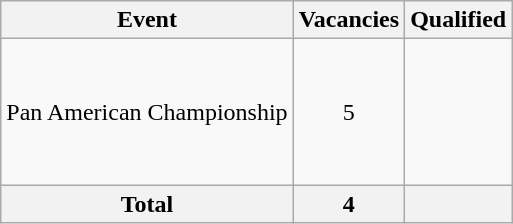<table class="wikitable">
<tr>
<th>Event</th>
<th>Vacancies</th>
<th>Qualified</th>
</tr>
<tr>
<td>Pan American Championship</td>
<td style="text-align:center;">5</td>
<td><br><br><s></s><br><br><br></td>
</tr>
<tr>
<th>Total</th>
<th>4</th>
<th></th>
</tr>
</table>
